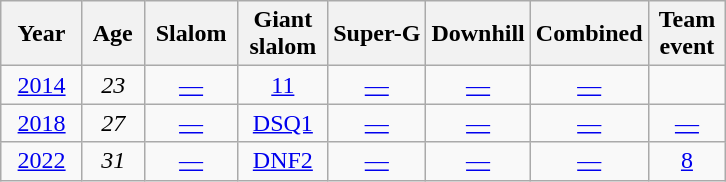<table class="wikitable" style="text-align:center">
<tr>
<th>  Year  </th>
<th> Age </th>
<th> Slalom </th>
<th> Giant <br> slalom </th>
<th>Super-G</th>
<th>Downhill</th>
<th>Combined</th>
<th>Team<br> event </th>
</tr>
<tr>
<td><a href='#'>2014</a></td>
<td><em>23</em></td>
<td><a href='#'>—</a></td>
<td><a href='#'>11</a></td>
<td><a href='#'>—</a></td>
<td><a href='#'>—</a></td>
<td><a href='#'>—</a></td>
<td></td>
</tr>
<tr>
<td><a href='#'>2018</a></td>
<td><em>27</em></td>
<td><a href='#'>—</a></td>
<td><a href='#'>DSQ1</a></td>
<td><a href='#'>—</a></td>
<td><a href='#'>—</a></td>
<td><a href='#'>—</a></td>
<td><a href='#'>—</a></td>
</tr>
<tr>
<td><a href='#'>2022</a></td>
<td><em>31</em></td>
<td><a href='#'>—</a></td>
<td><a href='#'>DNF2</a></td>
<td><a href='#'>—</a></td>
<td><a href='#'>—</a></td>
<td><a href='#'>—</a></td>
<td><a href='#'>8</a></td>
</tr>
</table>
